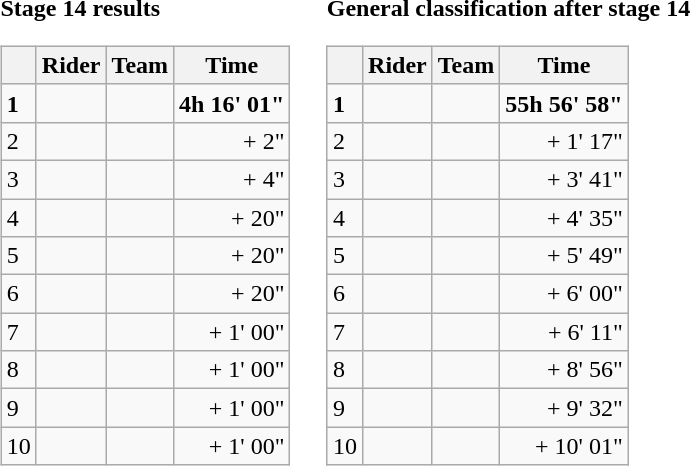<table>
<tr>
<td><strong>Stage 14 results</strong><br><table class="wikitable">
<tr>
<th></th>
<th>Rider</th>
<th>Team</th>
<th>Time</th>
</tr>
<tr>
<td><strong>1</strong></td>
<td><strong></strong></td>
<td><strong></strong></td>
<td align="right"><strong>4h 16' 01"</strong></td>
</tr>
<tr>
<td>2</td>
<td></td>
<td></td>
<td align="right">+ 2"</td>
</tr>
<tr>
<td>3</td>
<td></td>
<td></td>
<td align="right">+ 4"</td>
</tr>
<tr>
<td>4</td>
<td></td>
<td></td>
<td align="right">+ 20"</td>
</tr>
<tr>
<td>5</td>
<td></td>
<td></td>
<td align="right">+ 20"</td>
</tr>
<tr>
<td>6</td>
<td></td>
<td></td>
<td align="right">+ 20"</td>
</tr>
<tr>
<td>7</td>
<td></td>
<td></td>
<td align="right">+ 1' 00"</td>
</tr>
<tr>
<td>8</td>
<td></td>
<td></td>
<td align="right">+ 1' 00"</td>
</tr>
<tr>
<td>9</td>
<td></td>
<td></td>
<td align="right">+ 1' 00"</td>
</tr>
<tr>
<td>10</td>
<td></td>
<td></td>
<td align="right">+ 1' 00"</td>
</tr>
</table>
</td>
<td></td>
<td><strong>General classification after stage 14</strong><br><table class="wikitable">
<tr>
<th></th>
<th>Rider</th>
<th>Team</th>
<th>Time</th>
</tr>
<tr>
<td><strong>1</strong></td>
<td><strong></strong></td>
<td><strong></strong></td>
<td align="right"><strong>55h 56' 58"</strong></td>
</tr>
<tr>
<td>2</td>
<td></td>
<td></td>
<td align="right">+ 1' 17"</td>
</tr>
<tr>
<td>3</td>
<td></td>
<td></td>
<td align="right">+ 3' 41"</td>
</tr>
<tr>
<td>4</td>
<td></td>
<td></td>
<td align="right">+ 4' 35"</td>
</tr>
<tr>
<td>5</td>
<td></td>
<td></td>
<td align="right">+ 5' 49"</td>
</tr>
<tr>
<td>6</td>
<td></td>
<td></td>
<td align="right">+ 6' 00"</td>
</tr>
<tr>
<td>7</td>
<td></td>
<td></td>
<td align="right">+ 6' 11"</td>
</tr>
<tr>
<td>8</td>
<td></td>
<td></td>
<td align="right">+ 8' 56"</td>
</tr>
<tr>
<td>9</td>
<td></td>
<td></td>
<td align="right">+ 9' 32"</td>
</tr>
<tr>
<td>10</td>
<td></td>
<td></td>
<td align="right">+ 10' 01"</td>
</tr>
</table>
</td>
</tr>
</table>
